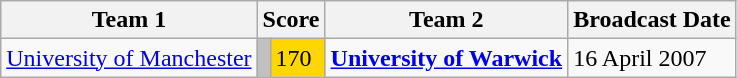<table class="wikitable" border="1">
<tr>
<th>Team 1</th>
<th colspan=2>Score</th>
<th>Team 2</th>
<th>Broadcast Date</th>
</tr>
<tr>
<td><a href='#'>University of Manchester</a></td>
<td style="background:silver"></td>
<td style="background:gold">170</td>
<td><strong><a href='#'>University of Warwick</a></strong></td>
<td>16 April 2007</td>
</tr>
</table>
